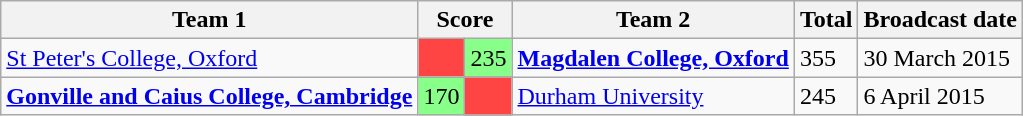<table class="wikitable">
<tr>
<th>Team 1</th>
<th colspan=2>Score</th>
<th>Team 2</th>
<th>Total</th>
<th>Broadcast date</th>
</tr>
<tr>
<td><a href='#'>St Peter's College, Oxford</a></td>
<td style="background:#f44;"></td>
<td style="background:#88ff88">235</td>
<td><strong><a href='#'>Magdalen College, Oxford</a></strong></td>
<td>355</td>
<td>30 March 2015</td>
</tr>
<tr>
<td><strong><a href='#'>Gonville and Caius College, Cambridge</a></strong></td>
<td style="background:#88ff88">170</td>
<td style="background:#f44;"></td>
<td><a href='#'>Durham University</a></td>
<td>245</td>
<td>6 April 2015</td>
</tr>
</table>
